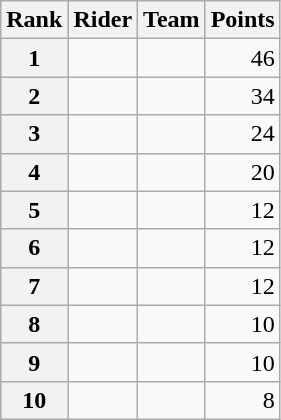<table class="wikitable" margin-bottom:0;">
<tr>
<th scope="col">Rank</th>
<th scope="col">Rider</th>
<th scope="col">Team</th>
<th scope="col">Points</th>
</tr>
<tr>
<th scope="row">1</th>
<td> </td>
<td></td>
<td align="right">46</td>
</tr>
<tr>
<th scope="row">2</th>
<td></td>
<td></td>
<td align="right">34</td>
</tr>
<tr>
<th scope="row">3</th>
<td></td>
<td></td>
<td align="right">24</td>
</tr>
<tr>
<th scope="row">4</th>
<td></td>
<td></td>
<td align="right">20</td>
</tr>
<tr>
<th scope="row">5</th>
<td></td>
<td></td>
<td align="right">12</td>
</tr>
<tr>
<th scope="row">6</th>
<td></td>
<td></td>
<td align="right">12</td>
</tr>
<tr>
<th scope="row">7</th>
<td></td>
<td></td>
<td align="right">12</td>
</tr>
<tr>
<th scope="row">8</th>
<td></td>
<td></td>
<td align="right">10</td>
</tr>
<tr>
<th scope="row">9</th>
<td></td>
<td></td>
<td align="right">10</td>
</tr>
<tr>
<th scope="row">10</th>
<td> </td>
<td></td>
<td align="right">8</td>
</tr>
</table>
